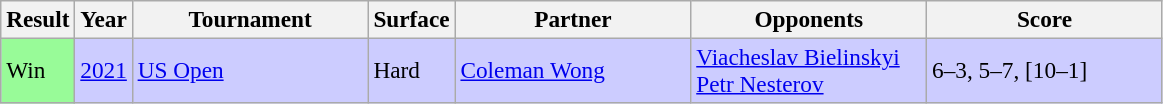<table class="sortable wikitable" style=font-size:97%>
<tr>
<th>Result</th>
<th>Year</th>
<th width=150>Tournament</th>
<th>Surface</th>
<th width=150>Partner</th>
<th width=150>Opponents</th>
<th width=150>Score</th>
</tr>
<tr style="background:#ccf;">
<td style="background:#98fb98;">Win</td>
<td><a href='#'>2021</a></td>
<td><a href='#'>US Open</a></td>
<td>Hard</td>
<td> <a href='#'>Coleman Wong</a></td>
<td> <a href='#'>Viacheslav Bielinskyi</a><br> <a href='#'>Petr Nesterov</a></td>
<td>6–3, 5–7, [10–1]</td>
</tr>
</table>
